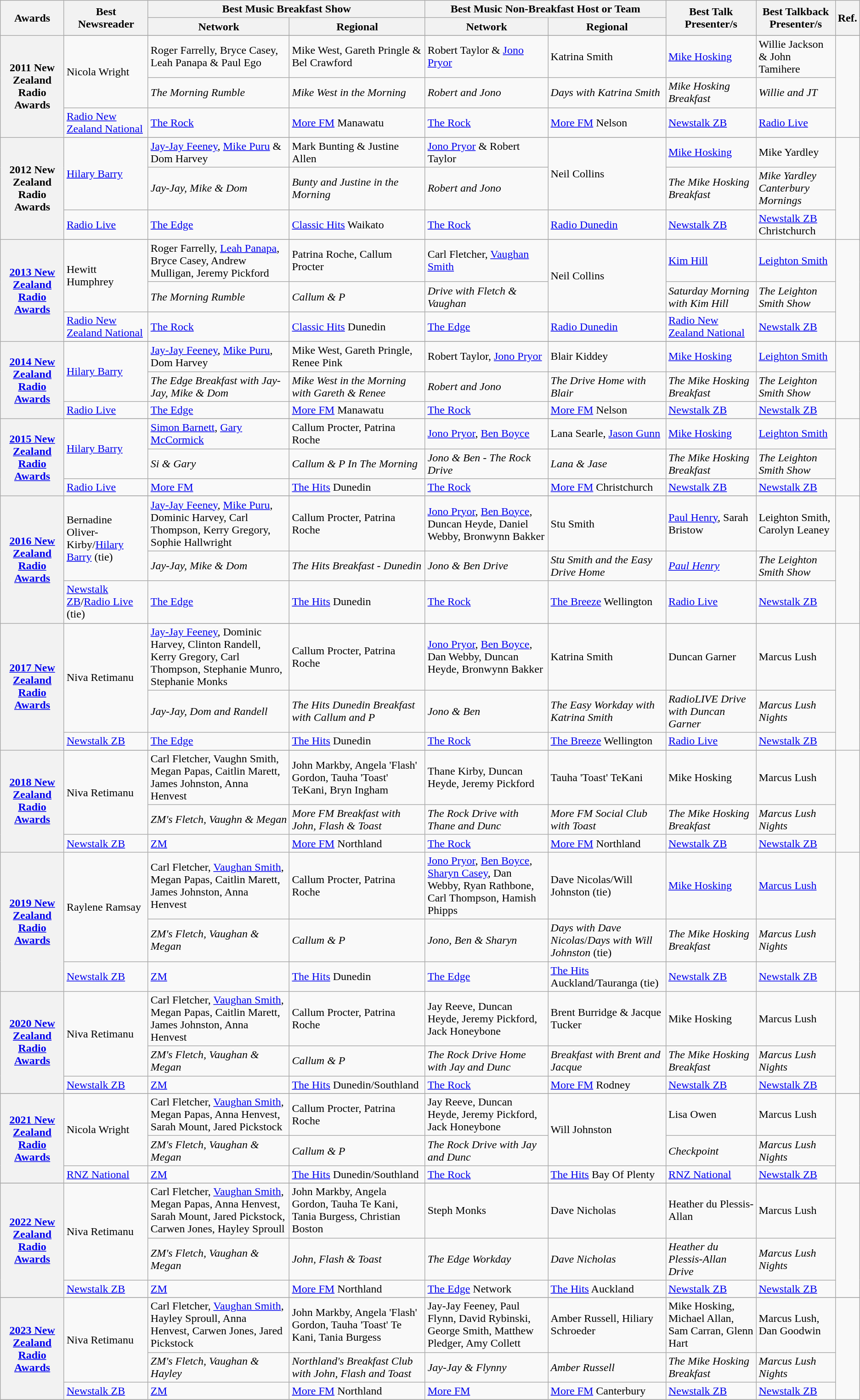<table class="wikitable">
<tr>
<th rowspan=2>Awards</th>
<th rowspan=2>Best Newsreader</th>
<th colspan=2>Best Music Breakfast Show</th>
<th colspan=2>Best Music Non-Breakfast Host or Team </th>
<th rowspan=2>Best Talk Presenter/s</th>
<th rowspan=2>Best Talkback Presenter/s</th>
<th rowspan="2">Ref.</th>
</tr>
<tr>
<th>Network</th>
<th>Regional</th>
<th>Network</th>
<th>Regional</th>
</tr>
<tr>
<th rowspan=4>2011 New Zealand Radio Awards</th>
</tr>
<tr>
<td rowspan=2>Nicola Wright</td>
<td>Roger Farrelly, Bryce Casey, Leah Panapa & Paul Ego</td>
<td>Mike West, Gareth Pringle & Bel Crawford</td>
<td>Robert Taylor & <a href='#'>Jono Pryor </a></td>
<td>Katrina Smith</td>
<td><a href='#'>Mike Hosking</a></td>
<td>Willie Jackson & John Tamihere</td>
<td rowspan=4></td>
</tr>
<tr>
<td><em>The Morning Rumble</em></td>
<td><em>Mike West in the Morning</em></td>
<td><em>Robert and Jono</em></td>
<td><em>Days with Katrina Smith</em></td>
<td><em>Mike Hosking Breakfast</em></td>
<td><em>Willie and JT</em></td>
</tr>
<tr>
<td><a href='#'>Radio New Zealand National</a></td>
<td><a href='#'>The Rock</a></td>
<td><a href='#'>More FM</a> Manawatu</td>
<td><a href='#'>The Rock</a></td>
<td><a href='#'>More FM</a> Nelson</td>
<td><a href='#'>Newstalk ZB</a></td>
<td><a href='#'>Radio Live</a></td>
</tr>
<tr>
<th rowspan=4>2012 New Zealand Radio Awards</th>
</tr>
<tr>
<td rowspan=2><a href='#'>Hilary Barry</a></td>
<td><a href='#'>Jay-Jay Feeney</a>, <a href='#'>Mike Puru</a> & Dom Harvey</td>
<td>Mark Bunting & Justine Allen</td>
<td><a href='#'>Jono Pryor</a> & Robert Taylor</td>
<td rowspan=2>Neil Collins</td>
<td><a href='#'>Mike Hosking</a></td>
<td>Mike Yardley</td>
<td rowspan=4></td>
</tr>
<tr>
<td><em>Jay-Jay, Mike & Dom</em></td>
<td><em>Bunty and Justine in the Morning</em></td>
<td><em>Robert and Jono</em></td>
<td><em>The Mike Hosking Breakfast</em></td>
<td><em>Mike Yardley Canterbury Mornings</em></td>
</tr>
<tr>
<td><a href='#'>Radio Live</a></td>
<td><a href='#'>The Edge</a></td>
<td><a href='#'>Classic Hits</a> Waikato</td>
<td><a href='#'>The Rock</a></td>
<td><a href='#'>Radio Dunedin</a></td>
<td><a href='#'>Newstalk ZB</a></td>
<td><a href='#'>Newstalk ZB</a> Christchurch</td>
</tr>
<tr>
<th rowspan=4><a href='#'>2013 New Zealand Radio Awards</a></th>
</tr>
<tr>
<td rowspan=2>Hewitt Humphrey</td>
<td>Roger Farrelly, <a href='#'>Leah Panapa</a>, Bryce Casey, Andrew Mulligan, Jeremy Pickford</td>
<td>Patrina Roche, Callum Procter</td>
<td>Carl Fletcher, <a href='#'>Vaughan Smith</a></td>
<td rowspan=2>Neil Collins</td>
<td><a href='#'>Kim Hill</a></td>
<td><a href='#'>Leighton Smith</a></td>
<td rowspan=4></td>
</tr>
<tr>
<td><em>The Morning Rumble</em></td>
<td><em>Callum & P</em></td>
<td><em>Drive with Fletch & Vaughan</em></td>
<td><em>Saturday Morning with Kim Hill</em></td>
<td><em>The Leighton Smith Show</em></td>
</tr>
<tr>
<td><a href='#'>Radio New Zealand National</a></td>
<td><a href='#'>The Rock</a></td>
<td><a href='#'>Classic Hits</a> Dunedin</td>
<td><a href='#'>The Edge</a></td>
<td><a href='#'>Radio Dunedin</a></td>
<td><a href='#'>Radio New Zealand National</a></td>
<td><a href='#'>Newstalk ZB</a></td>
</tr>
<tr>
<th rowspan=4><a href='#'>2014 New Zealand Radio Awards</a></th>
</tr>
<tr>
<td rowspan=2><a href='#'>Hilary Barry</a></td>
<td><a href='#'>Jay-Jay Feeney</a>, <a href='#'>Mike Puru</a>, Dom Harvey</td>
<td>Mike West, Gareth Pringle, Renee Pink</td>
<td>Robert Taylor, <a href='#'>Jono Pryor</a></td>
<td>Blair Kiddey</td>
<td><a href='#'>Mike Hosking</a></td>
<td><a href='#'>Leighton Smith</a></td>
<td rowspan=4></td>
</tr>
<tr>
<td><em>The Edge Breakfast with Jay-Jay, Mike & Dom</em></td>
<td><em>Mike West in the Morning with Gareth & Renee</em></td>
<td><em>Robert and Jono</em></td>
<td><em>The Drive Home with Blair</em></td>
<td><em>The Mike Hosking Breakfast</em></td>
<td><em>The Leighton Smith Show</em></td>
</tr>
<tr>
<td><a href='#'>Radio Live</a></td>
<td><a href='#'>The Edge</a></td>
<td><a href='#'>More FM</a> Manawatu</td>
<td><a href='#'>The Rock</a></td>
<td><a href='#'>More FM</a> Nelson</td>
<td><a href='#'>Newstalk ZB</a></td>
<td><a href='#'>Newstalk ZB</a></td>
</tr>
<tr>
<th rowspan=4><a href='#'>2015 New Zealand Radio Awards</a></th>
</tr>
<tr>
<td rowspan=2><a href='#'>Hilary Barry</a></td>
<td><a href='#'>Simon Barnett</a>, <a href='#'>Gary McCormick</a></td>
<td>Callum Procter, Patrina Roche</td>
<td><a href='#'>Jono Pryor</a>, <a href='#'>Ben Boyce</a></td>
<td>Lana Searle, <a href='#'>Jason Gunn</a></td>
<td><a href='#'>Mike Hosking</a></td>
<td><a href='#'>Leighton Smith</a></td>
<td rowspan=4></td>
</tr>
<tr>
<td><em>Si & Gary</em></td>
<td><em>Callum & P In The Morning</em></td>
<td><em>Jono & Ben - The Rock Drive</em></td>
<td><em>Lana & Jase</em></td>
<td><em>The Mike Hosking Breakfast</em></td>
<td><em>The Leighton Smith Show</em></td>
</tr>
<tr>
<td><a href='#'>Radio Live</a></td>
<td><a href='#'>More FM</a></td>
<td><a href='#'>The Hits</a> Dunedin</td>
<td><a href='#'>The Rock</a></td>
<td><a href='#'>More FM</a> Christchurch</td>
<td><a href='#'>Newstalk ZB</a></td>
<td><a href='#'>Newstalk ZB</a></td>
</tr>
<tr>
<th rowspan=4><a href='#'>2016 New Zealand Radio Awards</a></th>
</tr>
<tr>
<td rowspan=2>Bernadine Oliver-Kirby/<a href='#'>Hilary Barry</a> (tie)</td>
<td><a href='#'>Jay-Jay Feeney</a>, <a href='#'>Mike Puru</a>, Dominic Harvey, Carl Thompson, Kerry Gregory, Sophie Hallwright</td>
<td>Callum Procter, Patrina Roche</td>
<td><a href='#'>Jono Pryor</a>, <a href='#'>Ben Boyce</a>, Duncan Heyde, Daniel Webby, Bronwynn Bakker</td>
<td>Stu Smith</td>
<td><a href='#'>Paul Henry</a>, Sarah Bristow</td>
<td>Leighton Smith, Carolyn Leaney</td>
<td rowspan=4></td>
</tr>
<tr>
<td><em>Jay-Jay, Mike & Dom</em></td>
<td><em>The Hits Breakfast - Dunedin</em></td>
<td><em>Jono & Ben Drive</em></td>
<td><em>Stu Smith and the Easy Drive Home</em></td>
<td><em><a href='#'>Paul Henry</a></em></td>
<td><em>The Leighton Smith Show</em></td>
</tr>
<tr>
<td><a href='#'>Newstalk ZB</a>/<a href='#'>Radio Live</a> (tie)</td>
<td><a href='#'>The Edge</a></td>
<td><a href='#'>The Hits</a> Dunedin</td>
<td><a href='#'>The Rock</a></td>
<td><a href='#'>The Breeze</a> Wellington</td>
<td><a href='#'>Radio Live</a></td>
<td><a href='#'>Newstalk ZB</a></td>
</tr>
<tr>
<th rowspan=4><a href='#'>2017 New Zealand Radio Awards</a></th>
</tr>
<tr>
<td rowspan=2>Niva Retimanu</td>
<td><a href='#'>Jay-Jay Feeney</a>, Dominic Harvey, Clinton Randell, Kerry Gregory, Carl Thompson, Stephanie Munro, Stephanie Monks</td>
<td>Callum Procter, Patrina Roche</td>
<td><a href='#'>Jono Pryor</a>, <a href='#'>Ben Boyce</a>, Dan Webby, Duncan Heyde, Bronwynn Bakker</td>
<td>Katrina Smith</td>
<td>Duncan Garner</td>
<td>Marcus Lush</td>
<td rowspan=4></td>
</tr>
<tr>
<td><em>Jay-Jay, Dom and Randell</em></td>
<td><em>The Hits Dunedin Breakfast with Callum and P</em></td>
<td><em>Jono & Ben</em></td>
<td><em>The Easy Workday with Katrina Smith</em></td>
<td><em>RadioLIVE Drive with Duncan Garner</em></td>
<td><em>Marcus Lush Nights</em></td>
</tr>
<tr>
<td><a href='#'>Newstalk ZB</a></td>
<td><a href='#'>The Edge</a></td>
<td><a href='#'>The Hits</a> Dunedin</td>
<td><a href='#'>The Rock</a></td>
<td><a href='#'>The Breeze</a> Wellington</td>
<td><a href='#'>Radio Live</a></td>
<td><a href='#'>Newstalk ZB</a></td>
</tr>
<tr>
<th rowspan=4><a href='#'>2018 New Zealand Radio Awards</a></th>
</tr>
<tr>
<td rowspan=2>Niva Retimanu</td>
<td>Carl Fletcher, Vaughn Smith, Megan Papas, Caitlin Marett, James Johnston, Anna Henvest</td>
<td>John Markby, Angela 'Flash' Gordon, Tauha 'Toast' TeKani, Bryn Ingham</td>
<td>Thane Kirby, Duncan Heyde, Jeremy Pickford</td>
<td>Tauha 'Toast' TeKani</td>
<td>Mike Hosking</td>
<td>Marcus Lush</td>
<td rowspan=3></td>
</tr>
<tr>
<td><em>ZM's Fletch, Vaughn & Megan</em></td>
<td><em>More FM Breakfast with John, Flash & Toast</em></td>
<td><em>The Rock Drive with Thane and Dunc</em></td>
<td><em>More FM Social Club with Toast</em></td>
<td><em>The Mike Hosking Breakfast</em></td>
<td><em>Marcus Lush Nights</em></td>
</tr>
<tr>
<td><a href='#'>Newstalk ZB</a></td>
<td><a href='#'>ZM</a></td>
<td><a href='#'>More FM</a> Northland</td>
<td><a href='#'>The Rock</a></td>
<td><a href='#'>More FM</a> Northland</td>
<td><a href='#'>Newstalk ZB</a></td>
<td><a href='#'>Newstalk ZB</a></td>
</tr>
<tr>
<th rowspan=3><a href='#'>2019 New Zealand Radio Awards</a></th>
<td rowspan=2>Raylene Ramsay</td>
<td>Carl Fletcher, <a href='#'>Vaughan Smith</a>, Megan Papas, Caitlin Marett, James Johnston, Anna Henvest</td>
<td>Callum Procter, Patrina Roche</td>
<td><a href='#'>Jono Pryor</a>, <a href='#'>Ben Boyce</a>, <a href='#'>Sharyn Casey</a>, Dan Webby, Ryan Rathbone, Carl Thompson, Hamish Phipps</td>
<td>Dave Nicolas/Will Johnston (tie)</td>
<td><a href='#'>Mike Hosking</a></td>
<td><a href='#'>Marcus Lush</a></td>
<td rowspan=3></td>
</tr>
<tr>
<td><em>ZM's Fletch, Vaughan & Megan</em></td>
<td><em>Callum & P </em></td>
<td><em>Jono, Ben & Sharyn</em></td>
<td><em>Days with Dave Nicolas</em>/<em>Days with Will Johnston</em> (tie)</td>
<td><em>The Mike Hosking Breakfast</em></td>
<td><em>Marcus Lush Nights</em></td>
</tr>
<tr>
<td><a href='#'>Newstalk ZB</a></td>
<td><a href='#'>ZM</a></td>
<td><a href='#'>The Hits</a> Dunedin</td>
<td><a href='#'>The Edge</a></td>
<td><a href='#'>The Hits</a> Auckland/Tauranga (tie)</td>
<td><a href='#'>Newstalk ZB</a></td>
<td><a href='#'>Newstalk ZB</a></td>
</tr>
<tr>
<th rowspan=3><a href='#'>2020 New Zealand Radio Awards</a></th>
<td rowspan=2>Niva Retimanu</td>
<td>Carl Fletcher, <a href='#'>Vaughan Smith</a>, Megan Papas, Caitlin Marett, James Johnston, Anna Henvest</td>
<td>Callum Procter, Patrina Roche</td>
<td>Jay Reeve, Duncan Heyde, Jeremy Pickford, Jack Honeybone</td>
<td>Brent Burridge & Jacque Tucker</td>
<td>Mike Hosking</td>
<td>Marcus Lush</td>
<td rowspan=3></td>
</tr>
<tr>
<td><em>ZM's Fletch, Vaughan & Megan</em></td>
<td><em>Callum & P</em></td>
<td><em>The Rock Drive Home with Jay and Dunc</em></td>
<td><em>Breakfast with Brent and Jacque</em></td>
<td><em>The Mike Hosking Breakfast</em></td>
<td><em>Marcus Lush Nights</em></td>
</tr>
<tr>
<td><a href='#'>Newstalk ZB</a></td>
<td><a href='#'>ZM</a></td>
<td><a href='#'>The Hits</a> Dunedin/Southland</td>
<td><a href='#'>The Rock</a></td>
<td><a href='#'>More FM</a> Rodney</td>
<td><a href='#'>Newstalk ZB</a></td>
<td><a href='#'>Newstalk ZB</a></td>
</tr>
<tr>
</tr>
<tr>
<th rowspan=3><a href='#'>2021 New Zealand Radio Awards</a></th>
<td rowspan=2>Nicola Wright</td>
<td>Carl Fletcher, <a href='#'>Vaughan Smith</a>, Megan Papas, Anna Henvest, Sarah Mount, Jared Pickstock</td>
<td>Callum Procter, Patrina Roche</td>
<td>Jay Reeve, Duncan Heyde, Jeremy Pickford, Jack Honeybone</td>
<td rowspan=2>Will Johnston</td>
<td>Lisa Owen</td>
<td>Marcus Lush</td>
<td rowspan=3></td>
</tr>
<tr>
<td><em>ZM's Fletch, Vaughan & Megan</em></td>
<td><em>Callum & P</em></td>
<td><em>The Rock Drive with Jay and Dunc</em></td>
<td><em>Checkpoint</em></td>
<td><em>Marcus Lush Nights</em></td>
</tr>
<tr>
<td><a href='#'>RNZ National</a></td>
<td><a href='#'>ZM</a></td>
<td><a href='#'>The Hits</a> Dunedin/Southland</td>
<td><a href='#'>The Rock</a></td>
<td><a href='#'>The Hits</a> Bay Of Plenty</td>
<td><a href='#'>RNZ National</a></td>
<td><a href='#'>Newstalk ZB</a></td>
</tr>
<tr>
</tr>
<tr>
<th rowspan=3><a href='#'>2022 New Zealand Radio Awards</a></th>
<td rowspan=2>Niva Retimanu</td>
<td>Carl Fletcher, <a href='#'>Vaughan Smith</a>, Megan Papas, Anna Henvest, Sarah Mount, Jared Pickstock, Carwen Jones, Hayley Sproull</td>
<td>John Markby, Angela Gordon, Tauha Te Kani, Tania Burgess, Christian Boston</td>
<td>Steph Monks</td>
<td>Dave Nicholas</td>
<td>Heather du Plessis-Allan</td>
<td>Marcus Lush</td>
<td rowspan=3></td>
</tr>
<tr>
<td><em>ZM's Fletch, Vaughan & Megan</em></td>
<td><em>John, Flash & Toast</em></td>
<td><em>The Edge Workday</em></td>
<td><em>Dave Nicholas</em></td>
<td><em>Heather du Plessis-Allan Drive</em></td>
<td><em>Marcus Lush Nights</em></td>
</tr>
<tr>
<td><a href='#'>Newstalk ZB</a></td>
<td><a href='#'>ZM</a></td>
<td><a href='#'>More FM</a> Northland</td>
<td><a href='#'>The Edge</a> Network</td>
<td><a href='#'>The Hits</a> Auckland</td>
<td><a href='#'>Newstalk ZB</a></td>
<td><a href='#'>Newstalk ZB</a></td>
</tr>
<tr>
</tr>
<tr>
<th rowspan=3><a href='#'>2023 New Zealand Radio Awards</a></th>
<td rowspan=2>Niva Retimanu</td>
<td>Carl Fletcher, <a href='#'>Vaughan Smith</a>, Hayley Sproull, Anna Henvest, Carwen Jones, Jared Pickstock</td>
<td>John Markby, Angela 'Flash' Gordon, Tauha 'Toast' Te Kani, Tania Burgess</td>
<td>Jay-Jay Feeney, Paul Flynn, David Rybinski, George Smith, Matthew Pledger, Amy Collett</td>
<td>Amber Russell, Hiliary Schroeder</td>
<td>Mike Hosking, Michael Allan, Sam Carran, Glenn Hart</td>
<td>Marcus Lush, Dan Goodwin</td>
<td rowspan=3></td>
</tr>
<tr>
<td><em>ZM's Fletch, Vaughan & Hayley</em></td>
<td><em>Northland's Breakfast Club with John, Flash and Toast</em></td>
<td><em>Jay-Jay & Flynny</em></td>
<td><em>Amber Russell</em></td>
<td><em>The Mike Hosking Breakfast</em></td>
<td><em>Marcus Lush Nights</em></td>
</tr>
<tr>
<td><a href='#'>Newstalk ZB</a></td>
<td><a href='#'>ZM</a></td>
<td><a href='#'>More FM</a> Northland</td>
<td><a href='#'>More FM</a></td>
<td><a href='#'>More FM</a> Canterbury</td>
<td><a href='#'>Newstalk ZB</a></td>
<td><a href='#'>Newstalk ZB</a></td>
</tr>
<tr>
</tr>
<tr>
</tr>
</table>
